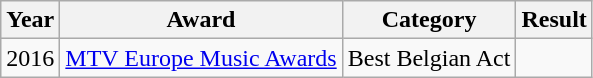<table class="wikitable">
<tr>
<th>Year</th>
<th>Award</th>
<th>Category</th>
<th>Result</th>
</tr>
<tr>
<td>2016</td>
<td><a href='#'>MTV Europe Music Awards</a></td>
<td>Best Belgian Act</td>
<td></td>
</tr>
</table>
